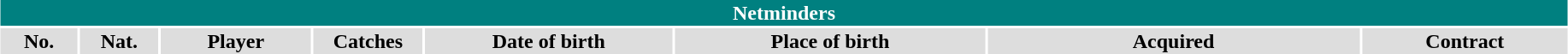<table class="toccolours"  style="width:97%; clear:both; margin:1.5em auto; text-align:center;">
<tr>
<th colspan="11" style="background:#008080; color:#FFFFFF;">Netminders</th>
</tr>
<tr style="background:#ddd;">
<th width=5%>No.</th>
<th width=5%>Nat.</th>
<th !width=22%>Player</th>
<th width=7%>Catches</th>
<th width=16%>Date of birth</th>
<th width=20%>Place of birth</th>
<th width=24%>Acquired</th>
<td><strong>Contract</strong></td>
</tr>
</table>
